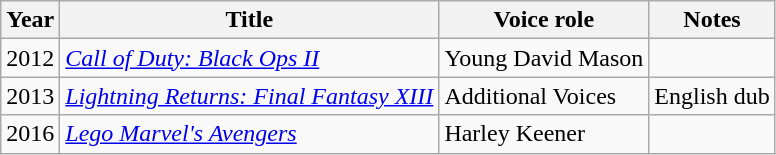<table class="wikitable sortable">
<tr>
<th>Year</th>
<th>Title</th>
<th>Voice role</th>
<th class="unsortable">Notes</th>
</tr>
<tr>
<td>2012</td>
<td><em><a href='#'>Call of Duty: Black Ops II</a></em></td>
<td>Young David Mason</td>
<td></td>
</tr>
<tr>
<td>2013</td>
<td><em><a href='#'>Lightning Returns: Final Fantasy XIII</a></em></td>
<td>Additional Voices</td>
<td>English dub</td>
</tr>
<tr>
<td>2016</td>
<td><em><a href='#'>Lego Marvel's Avengers</a></em></td>
<td>Harley Keener</td>
<td></td>
</tr>
</table>
